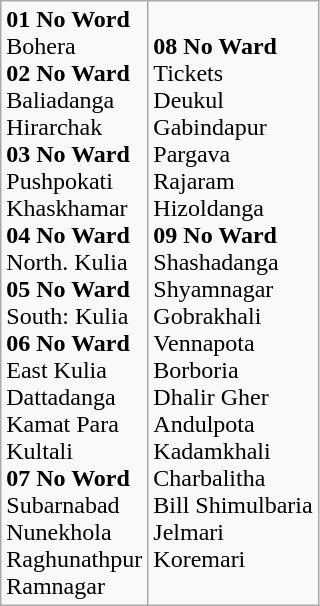<table class="wikitable sortable mw-collapsible mw-collapsed">
<tr>
<td><strong>01 No Word</strong><br>Bohera<br><strong>02 No Ward</strong><br>Baliadanga<br>Hirarchak<br><strong>03 No Ward</strong><br>Pushpokati<br>Khaskhamar<br><strong>04 No Ward</strong><br>North. Kulia<br><strong>05 No Ward</strong><br>South: Kulia<br><strong>06 No Ward</strong><br>East Kulia<br>Dattadanga<br>Kamat Para<br>Kultali<br><strong>07 No Word</strong><br>Subarnabad<br>Nunekhola<br>Raghunathpur<br>Ramnagar</td>
<td><strong>08 No Ward</strong><br>Tickets<br>Deukul<br>Gabindapur<br>Pargava<br>Rajaram<br>Hizoldanga<br><strong>09 No Ward</strong><br>Shashadanga<br>Shyamnagar<br>Gobrakhali<br>Vennapota<br>Borboria<br>Dhalir Gher<br>Andulpota<br>Kadamkhali<br>Charbalitha<br>Bill Shimulbaria<br>Jelmari<br>Koremari</td>
</tr>
</table>
